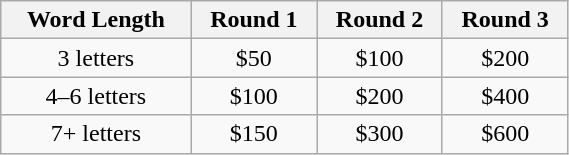<table class="wikitable" style="text-align: center; width: 30%">
<tr>
<th>Word Length</th>
<th>Round 1</th>
<th>Round 2</th>
<th>Round 3</th>
</tr>
<tr>
<td>3 letters</td>
<td>$50</td>
<td>$100</td>
<td>$200</td>
</tr>
<tr>
<td>4–6 letters</td>
<td>$100</td>
<td>$200</td>
<td>$400</td>
</tr>
<tr>
<td>7+ letters</td>
<td>$150</td>
<td>$300</td>
<td>$600</td>
</tr>
</table>
